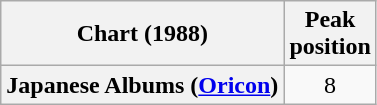<table class="wikitable plainrowheaders" style="text-align:center">
<tr>
<th scope="col">Chart (1988)</th>
<th scope="col">Peak<br> position</th>
</tr>
<tr>
<th scope="row">Japanese Albums (<a href='#'>Oricon</a>)</th>
<td>8</td>
</tr>
</table>
